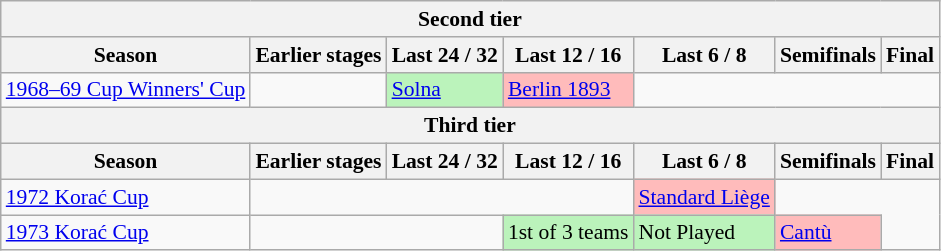<table class="wikitable" style="font-size:90%">
<tr>
<th colspan=7>Second tier</th>
</tr>
<tr>
<th>Season</th>
<th>Earlier stages</th>
<th>Last 24 / 32</th>
<th>Last 12 / 16</th>
<th>Last 6 / 8</th>
<th>Semifinals</th>
<th>Final</th>
</tr>
<tr>
<td><a href='#'>1968–69 Cup Winners' Cup</a></td>
<td></td>
<td bgcolor=#BBF3BB> <a href='#'>Solna</a></td>
<td bgcolor=#FFBBBB> <a href='#'>Berlin 1893</a></td>
</tr>
<tr>
<th colspan=7>Third tier</th>
</tr>
<tr>
<th>Season</th>
<th>Earlier stages</th>
<th>Last 24 / 32</th>
<th>Last 12 / 16</th>
<th>Last 6 / 8</th>
<th>Semifinals</th>
<th>Final</th>
</tr>
<tr>
<td><a href='#'>1972 Korać Cup</a></td>
<td colspan=3></td>
<td bgcolor=#FFBBBB> <a href='#'>Standard Liège</a></td>
</tr>
<tr>
<td><a href='#'>1973 Korać Cup</a></td>
<td colspan=2></td>
<td bgcolor=#BBF3BB>1st of 3 teams</td>
<td bgcolor=#BBF3BB>Not Played</td>
<td bgcolor=#FFBBBB> <a href='#'>Cantù</a></td>
</tr>
</table>
